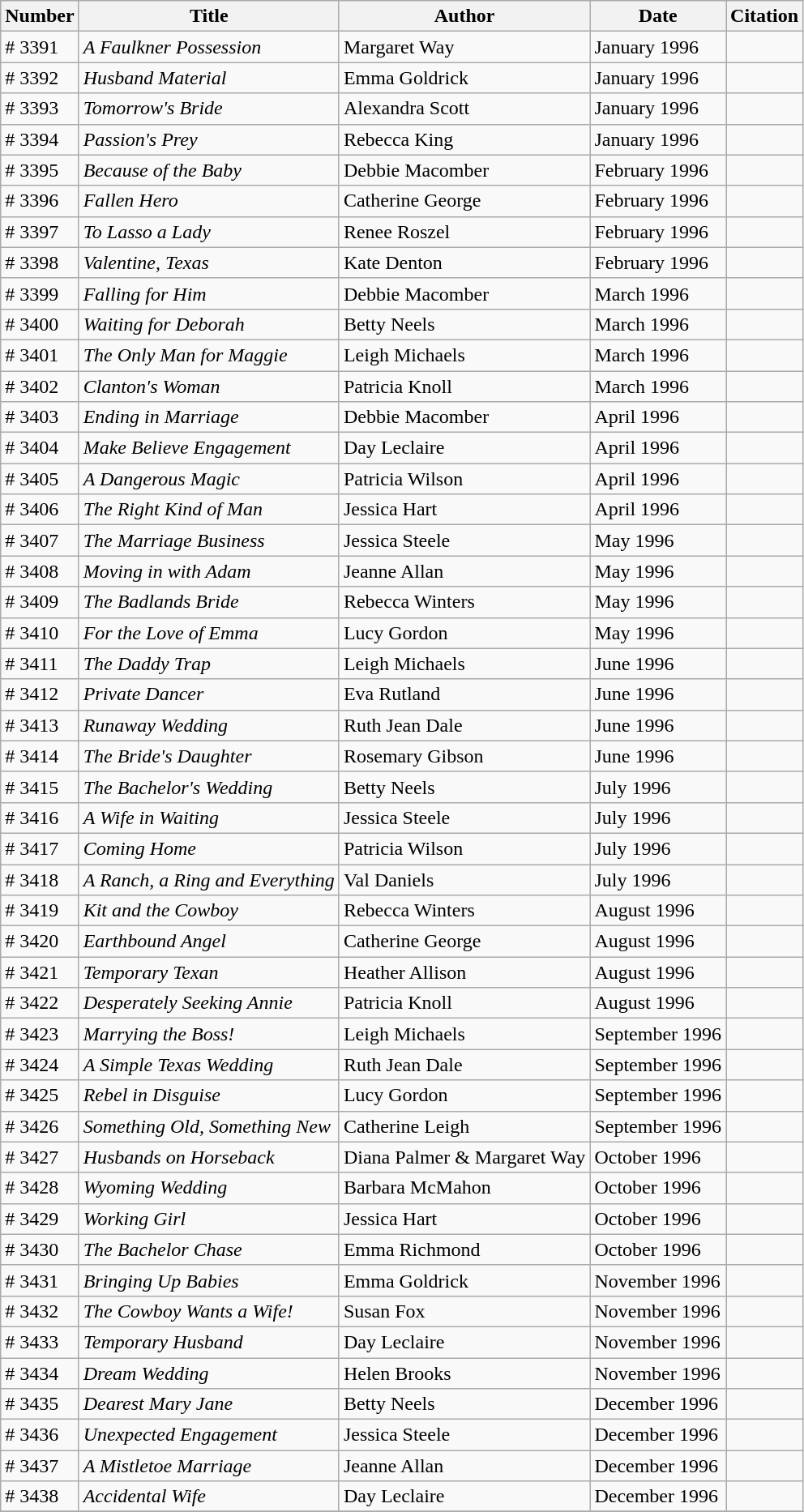<table class="wikitable">
<tr>
<th>Number</th>
<th>Title</th>
<th>Author</th>
<th>Date</th>
<th>Citation</th>
</tr>
<tr>
<td># 3391</td>
<td><em>A Faulkner Possession</em></td>
<td>Margaret Way</td>
<td>January 1996</td>
<td></td>
</tr>
<tr>
<td># 3392</td>
<td><em>Husband Material</em></td>
<td>Emma Goldrick</td>
<td>January 1996</td>
<td></td>
</tr>
<tr>
<td># 3393</td>
<td><em>Tomorrow's Bride</em></td>
<td>Alexandra Scott</td>
<td>January 1996</td>
<td></td>
</tr>
<tr>
<td># 3394</td>
<td><em>Passion's Prey</em></td>
<td>Rebecca King</td>
<td>January 1996</td>
<td></td>
</tr>
<tr>
<td># 3395</td>
<td><em>Because of the Baby</em></td>
<td>Debbie Macomber</td>
<td>February 1996</td>
<td></td>
</tr>
<tr>
<td># 3396</td>
<td><em>Fallen Hero</em></td>
<td>Catherine George</td>
<td>February 1996</td>
<td></td>
</tr>
<tr>
<td># 3397</td>
<td><em>To Lasso a Lady</em></td>
<td>Renee Roszel</td>
<td>February 1996</td>
<td></td>
</tr>
<tr>
<td># 3398</td>
<td><em>Valentine, Texas</em></td>
<td>Kate Denton</td>
<td>February 1996</td>
<td></td>
</tr>
<tr>
<td># 3399</td>
<td><em>Falling for Him</em></td>
<td>Debbie Macomber</td>
<td>March 1996</td>
<td></td>
</tr>
<tr>
<td># 3400</td>
<td><em>Waiting for Deborah</em></td>
<td>Betty Neels</td>
<td>March 1996</td>
<td></td>
</tr>
<tr>
<td># 3401</td>
<td><em>The Only Man for Maggie</em></td>
<td>Leigh Michaels</td>
<td>March 1996</td>
<td></td>
</tr>
<tr>
<td># 3402</td>
<td><em>Clanton's Woman</em></td>
<td>Patricia Knoll</td>
<td>March 1996</td>
<td></td>
</tr>
<tr>
<td># 3403</td>
<td><em>Ending in Marriage</em></td>
<td>Debbie Macomber</td>
<td>April 1996</td>
<td></td>
</tr>
<tr>
<td># 3404</td>
<td><em>Make Believe Engagement</em></td>
<td>Day Leclaire</td>
<td>April 1996</td>
<td></td>
</tr>
<tr>
<td># 3405</td>
<td><em>A Dangerous Magic</em></td>
<td>Patricia Wilson</td>
<td>April 1996</td>
<td></td>
</tr>
<tr>
<td># 3406</td>
<td><em>The Right Kind of Man</em></td>
<td>Jessica Hart</td>
<td>April 1996</td>
<td></td>
</tr>
<tr>
<td># 3407</td>
<td><em>The Marriage Business</em></td>
<td>Jessica Steele</td>
<td>May 1996</td>
<td></td>
</tr>
<tr>
<td># 3408</td>
<td><em>Moving in with Adam</em></td>
<td>Jeanne Allan</td>
<td>May 1996</td>
<td></td>
</tr>
<tr>
<td># 3409</td>
<td><em>The Badlands Bride</em></td>
<td>Rebecca Winters</td>
<td>May 1996</td>
<td></td>
</tr>
<tr>
<td># 3410</td>
<td><em>For the Love of Emma</em></td>
<td>Lucy Gordon</td>
<td>May 1996</td>
<td></td>
</tr>
<tr>
<td># 3411</td>
<td><em>The Daddy Trap</em></td>
<td>Leigh Michaels</td>
<td>June 1996</td>
<td></td>
</tr>
<tr>
<td># 3412</td>
<td><em>Private Dancer</em></td>
<td>Eva Rutland</td>
<td>June 1996</td>
<td></td>
</tr>
<tr>
<td># 3413</td>
<td><em>Runaway Wedding</em></td>
<td>Ruth Jean Dale</td>
<td>June 1996</td>
<td></td>
</tr>
<tr>
<td># 3414</td>
<td><em>The Bride's Daughter</em></td>
<td>Rosemary Gibson</td>
<td>June 1996</td>
<td></td>
</tr>
<tr>
<td># 3415</td>
<td><em>The Bachelor's Wedding</em></td>
<td>Betty Neels</td>
<td>July 1996</td>
<td></td>
</tr>
<tr>
<td># 3416</td>
<td><em>A Wife in Waiting</em></td>
<td>Jessica Steele</td>
<td>July 1996</td>
<td></td>
</tr>
<tr>
<td># 3417</td>
<td><em>Coming Home</em></td>
<td>Patricia Wilson</td>
<td>July 1996</td>
<td></td>
</tr>
<tr>
<td># 3418</td>
<td><em>A Ranch, a Ring and Everything</em></td>
<td>Val Daniels</td>
<td>July 1996</td>
<td></td>
</tr>
<tr>
<td># 3419</td>
<td><em>Kit and the Cowboy</em></td>
<td>Rebecca Winters</td>
<td>August 1996</td>
<td></td>
</tr>
<tr>
<td># 3420</td>
<td><em>Earthbound Angel</em></td>
<td>Catherine George</td>
<td>August 1996</td>
<td></td>
</tr>
<tr>
<td># 3421</td>
<td><em>Temporary Texan</em></td>
<td>Heather Allison</td>
<td>August 1996</td>
<td></td>
</tr>
<tr>
<td># 3422</td>
<td><em>Desperately Seeking Annie</em></td>
<td>Patricia Knoll</td>
<td>August 1996</td>
<td></td>
</tr>
<tr>
<td># 3423</td>
<td><em>Marrying the Boss!</em></td>
<td>Leigh Michaels</td>
<td>September 1996</td>
<td></td>
</tr>
<tr>
<td># 3424</td>
<td><em>A Simple Texas Wedding</em></td>
<td>Ruth Jean Dale</td>
<td>September 1996</td>
<td></td>
</tr>
<tr>
<td># 3425</td>
<td><em>Rebel in Disguise</em></td>
<td>Lucy Gordon</td>
<td>September 1996</td>
<td></td>
</tr>
<tr>
<td># 3426</td>
<td><em>Something Old, Something New</em></td>
<td>Catherine Leigh</td>
<td>September 1996</td>
<td></td>
</tr>
<tr>
<td># 3427</td>
<td><em>Husbands on Horseback</em></td>
<td>Diana Palmer & Margaret Way</td>
<td>October 1996</td>
<td></td>
</tr>
<tr>
<td># 3428</td>
<td><em>Wyoming Wedding</em></td>
<td>Barbara McMahon</td>
<td>October 1996</td>
<td></td>
</tr>
<tr>
<td># 3429</td>
<td><em>Working Girl</em></td>
<td>Jessica Hart</td>
<td>October 1996</td>
<td></td>
</tr>
<tr>
<td># 3430</td>
<td><em>The Bachelor Chase</em></td>
<td>Emma Richmond</td>
<td>October 1996</td>
<td></td>
</tr>
<tr>
<td># 3431</td>
<td><em>Bringing Up Babies</em></td>
<td>Emma Goldrick</td>
<td>November 1996</td>
<td></td>
</tr>
<tr>
<td># 3432</td>
<td><em>The Cowboy Wants a Wife!</em></td>
<td>Susan Fox</td>
<td>November 1996</td>
<td></td>
</tr>
<tr>
<td># 3433</td>
<td><em>Temporary Husband</em></td>
<td>Day Leclaire</td>
<td>November 1996</td>
<td></td>
</tr>
<tr>
<td># 3434</td>
<td><em>Dream Wedding</em></td>
<td>Helen Brooks</td>
<td>November 1996</td>
<td></td>
</tr>
<tr>
<td># 3435</td>
<td><em>Dearest Mary Jane</em></td>
<td>Betty Neels</td>
<td>December 1996</td>
<td></td>
</tr>
<tr>
<td># 3436</td>
<td><em>Unexpected Engagement</em></td>
<td>Jessica Steele</td>
<td>December 1996</td>
<td></td>
</tr>
<tr>
<td># 3437</td>
<td><em>A Mistletoe Marriage</em></td>
<td>Jeanne Allan</td>
<td>December 1996</td>
<td></td>
</tr>
<tr>
<td># 3438</td>
<td><em>Accidental Wife</em></td>
<td>Day Leclaire</td>
<td>December 1996</td>
<td></td>
</tr>
<tr>
</tr>
</table>
